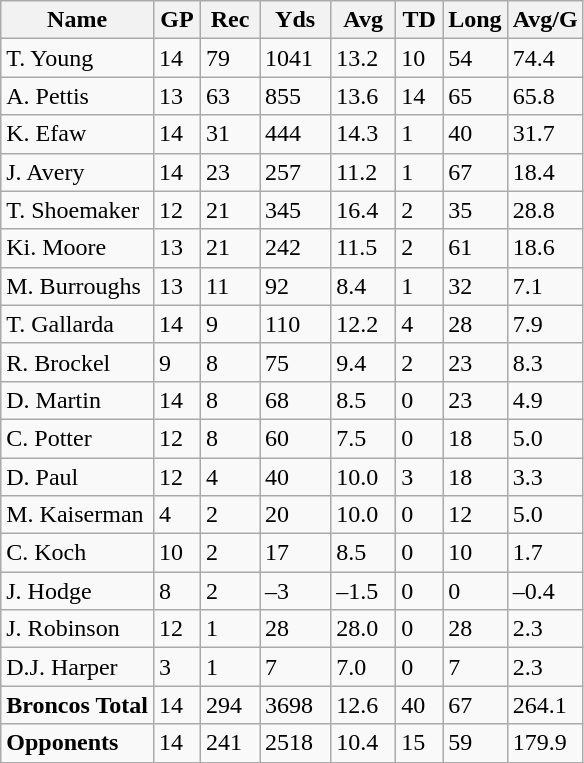<table class="wikitable" style="white-space:nowrap;">
<tr>
<th>Name</th>
<th>GP</th>
<th>Rec</th>
<th>Yds</th>
<th>Avg</th>
<th>TD</th>
<th>Long</th>
<th>Avg/G</th>
</tr>
<tr>
<td>T. Young</td>
<td>14  </td>
<td>79  </td>
<td>1041  </td>
<td>13.2  </td>
<td>10  </td>
<td>54  </td>
<td>74.4</td>
</tr>
<tr>
<td>A. Pettis</td>
<td>13  </td>
<td>63  </td>
<td>855  </td>
<td>13.6  </td>
<td>14  </td>
<td>65  </td>
<td>65.8</td>
</tr>
<tr>
<td>K. Efaw</td>
<td>14  </td>
<td>31  </td>
<td>444  </td>
<td>14.3  </td>
<td>1  </td>
<td>40  </td>
<td>31.7</td>
</tr>
<tr>
<td>J. Avery</td>
<td>14  </td>
<td>23  </td>
<td>257  </td>
<td>11.2  </td>
<td>1  </td>
<td>67  </td>
<td>18.4</td>
</tr>
<tr>
<td>T. Shoemaker</td>
<td>12  </td>
<td>21  </td>
<td>345  </td>
<td>16.4  </td>
<td>2  </td>
<td>35  </td>
<td>28.8</td>
</tr>
<tr>
<td>Ki. Moore</td>
<td>13  </td>
<td>21  </td>
<td>242  </td>
<td>11.5  </td>
<td>2  </td>
<td>61  </td>
<td>18.6</td>
</tr>
<tr>
<td>M. Burroughs</td>
<td>13  </td>
<td>11  </td>
<td>92  </td>
<td>8.4  </td>
<td>1  </td>
<td>32  </td>
<td>7.1</td>
</tr>
<tr>
<td>T. Gallarda</td>
<td>14  </td>
<td>9  </td>
<td>110  </td>
<td>12.2  </td>
<td>4  </td>
<td>28  </td>
<td>7.9</td>
</tr>
<tr>
<td>R. Brockel</td>
<td>9  </td>
<td>8  </td>
<td>75  </td>
<td>9.4  </td>
<td>2  </td>
<td>23  </td>
<td>8.3</td>
</tr>
<tr>
<td>D. Martin</td>
<td>14  </td>
<td>8  </td>
<td>68  </td>
<td>8.5  </td>
<td>0  </td>
<td>23  </td>
<td>4.9</td>
</tr>
<tr>
<td>C. Potter</td>
<td>12  </td>
<td>8  </td>
<td>60  </td>
<td>7.5  </td>
<td>0  </td>
<td>18  </td>
<td>5.0</td>
</tr>
<tr>
<td>D. Paul</td>
<td>12  </td>
<td>4  </td>
<td>40  </td>
<td>10.0  </td>
<td>3  </td>
<td>18  </td>
<td>3.3</td>
</tr>
<tr>
<td>M. Kaiserman</td>
<td>4  </td>
<td>2  </td>
<td>20  </td>
<td>10.0  </td>
<td>0  </td>
<td>12  </td>
<td>5.0</td>
</tr>
<tr>
<td>C. Koch</td>
<td>10  </td>
<td>2  </td>
<td>17  </td>
<td>8.5  </td>
<td>0  </td>
<td>10  </td>
<td>1.7</td>
</tr>
<tr>
<td>J. Hodge</td>
<td>8  </td>
<td>2  </td>
<td>–3  </td>
<td>–1.5  </td>
<td>0  </td>
<td>0  </td>
<td>–0.4</td>
</tr>
<tr>
<td>J. Robinson</td>
<td>12  </td>
<td>1  </td>
<td>28  </td>
<td>28.0  </td>
<td>0  </td>
<td>28  </td>
<td>2.3</td>
</tr>
<tr>
<td>D.J. Harper</td>
<td>3  </td>
<td>1  </td>
<td>7  </td>
<td>7.0  </td>
<td>0  </td>
<td>7  </td>
<td>2.3</td>
</tr>
<tr>
<td><strong>Broncos Total</strong></td>
<td>14  </td>
<td>294  </td>
<td>3698  </td>
<td>12.6  </td>
<td>40  </td>
<td>67  </td>
<td>264.1</td>
</tr>
<tr>
<td><strong>Opponents</strong></td>
<td>14  </td>
<td>241  </td>
<td>2518  </td>
<td>10.4  </td>
<td>15  </td>
<td>59  </td>
<td>179.9</td>
</tr>
</table>
